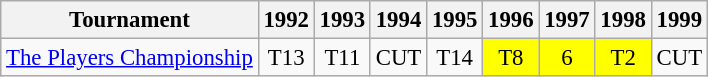<table class="wikitable" style="font-size:95%;text-align:center;">
<tr>
<th>Tournament</th>
<th>1992</th>
<th>1993</th>
<th>1994</th>
<th>1995</th>
<th>1996</th>
<th>1997</th>
<th>1998</th>
<th>1999</th>
</tr>
<tr>
<td align=left><a href='#'>The Players Championship</a></td>
<td>T13</td>
<td>T11</td>
<td>CUT</td>
<td>T14</td>
<td style="background:yellow;">T8</td>
<td style="background:yellow;">6</td>
<td style="background:yellow;">T2</td>
<td>CUT</td>
</tr>
</table>
